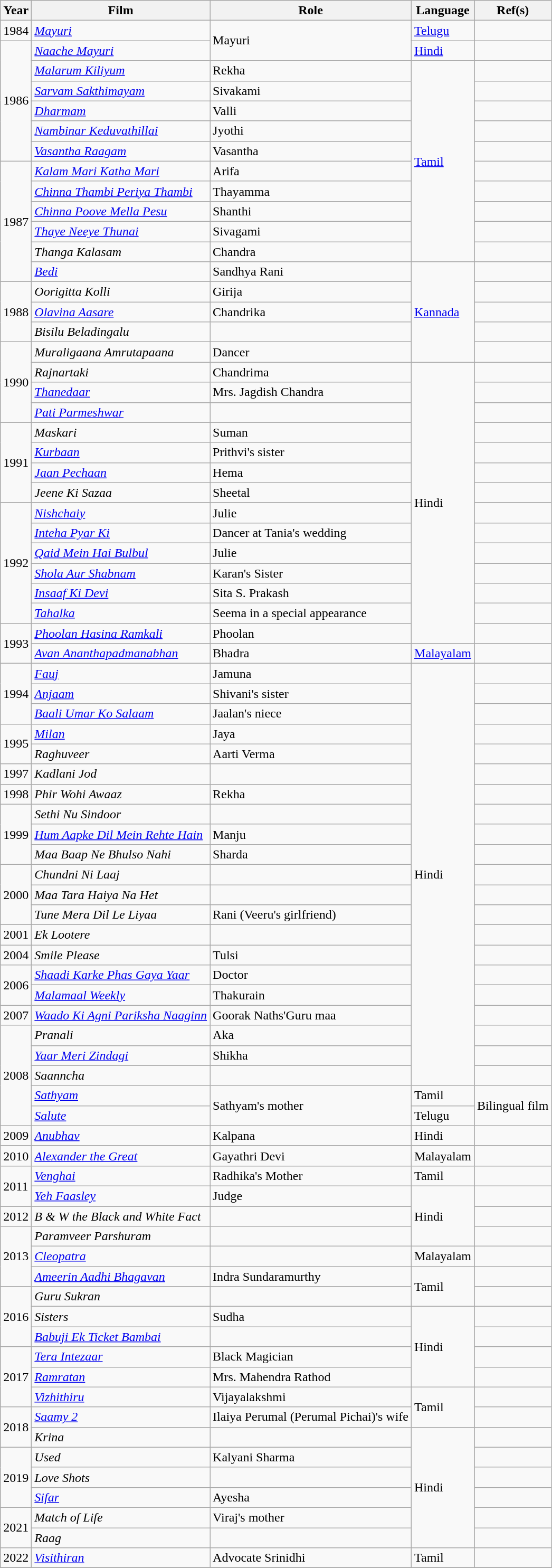<table class="wikitable sortable">
<tr>
<th>Year</th>
<th>Film</th>
<th>Role</th>
<th>Language</th>
<th>Ref(s)</th>
</tr>
<tr>
<td>1984</td>
<td><em><a href='#'>Mayuri</a></em></td>
<td rowspan="2">Mayuri</td>
<td><a href='#'>Telugu</a></td>
<td></td>
</tr>
<tr>
<td rowspan="6">1986</td>
<td><em><a href='#'>Naache Mayuri</a></em></td>
<td><a href='#'>Hindi</a></td>
<td></td>
</tr>
<tr>
<td><em><a href='#'>Malarum Kiliyum</a></em></td>
<td>Rekha</td>
<td rowspan="10"><a href='#'>Tamil</a></td>
<td></td>
</tr>
<tr>
<td><em><a href='#'>Sarvam Sakthimayam</a></em></td>
<td>Sivakami</td>
<td></td>
</tr>
<tr>
<td><em><a href='#'>Dharmam</a></em></td>
<td>Valli</td>
<td></td>
</tr>
<tr>
<td><em><a href='#'>Nambinar Keduvathillai</a></em></td>
<td>Jyothi</td>
<td></td>
</tr>
<tr>
<td><em><a href='#'>Vasantha Raagam</a></em></td>
<td>Vasantha</td>
<td></td>
</tr>
<tr>
<td rowspan="6">1987</td>
<td><em><a href='#'>Kalam Mari Katha Mari</a></em></td>
<td>Arifa</td>
<td></td>
</tr>
<tr>
<td><em><a href='#'>Chinna Thambi Periya Thambi</a></em></td>
<td>Thayamma</td>
<td></td>
</tr>
<tr>
<td><em><a href='#'>Chinna Poove Mella Pesu</a></em></td>
<td>Shanthi</td>
<td></td>
</tr>
<tr>
<td><em><a href='#'>Thaye Neeye Thunai</a></em></td>
<td>Sivagami</td>
<td></td>
</tr>
<tr>
<td><em>Thanga Kalasam</em></td>
<td>Chandra</td>
<td></td>
</tr>
<tr>
<td><em><a href='#'>Bedi</a></em></td>
<td>Sandhya Rani</td>
<td rowspan="5"><a href='#'>Kannada</a></td>
<td></td>
</tr>
<tr>
<td rowspan="3">1988</td>
<td><em>Oorigitta Kolli</em></td>
<td>Girija</td>
<td></td>
</tr>
<tr>
<td><em><a href='#'>Olavina Aasare</a></em></td>
<td>Chandrika</td>
<td></td>
</tr>
<tr>
<td><em>Bisilu Beladingalu</em></td>
<td></td>
<td></td>
</tr>
<tr>
<td rowspan="4">1990</td>
<td><em>Muraligaana Amrutapaana</em></td>
<td>Dancer</td>
<td></td>
</tr>
<tr>
<td><em>Rajnartaki</em></td>
<td>Chandrima</td>
<td rowspan="14">Hindi</td>
<td></td>
</tr>
<tr>
<td><em><a href='#'>Thanedaar</a></em></td>
<td>Mrs. Jagdish Chandra</td>
<td></td>
</tr>
<tr>
<td><em><a href='#'>Pati Parmeshwar</a></em></td>
<td></td>
<td></td>
</tr>
<tr>
<td rowspan="4">1991</td>
<td><em>Maskari</em></td>
<td>Suman</td>
<td></td>
</tr>
<tr>
<td><a href='#'><em>Kurbaan</em></a></td>
<td>Prithvi's sister</td>
<td></td>
</tr>
<tr>
<td><em><a href='#'>Jaan Pechaan</a></em></td>
<td>Hema</td>
<td></td>
</tr>
<tr>
<td><em>Jeene Ki Sazaa</em></td>
<td>Sheetal</td>
<td></td>
</tr>
<tr>
<td rowspan="6">1992</td>
<td><em><a href='#'>Nishchaiy</a></em></td>
<td>Julie</td>
<td></td>
</tr>
<tr>
<td><em><a href='#'>Inteha Pyar Ki</a></em></td>
<td>Dancer at Tania's wedding</td>
<td></td>
</tr>
<tr>
<td><em><a href='#'>Qaid Mein Hai Bulbul</a></em></td>
<td>Julie</td>
<td></td>
</tr>
<tr>
<td><em><a href='#'>Shola Aur Shabnam</a></em></td>
<td>Karan's Sister</td>
<td></td>
</tr>
<tr>
<td><em><a href='#'>Insaaf Ki Devi</a></em></td>
<td>Sita S. Prakash</td>
<td></td>
</tr>
<tr>
<td><em><a href='#'>Tahalka</a></em></td>
<td>Seema in a special appearance</td>
<td></td>
</tr>
<tr>
<td rowspan="2">1993</td>
<td><em><a href='#'>Phoolan Hasina Ramkali</a></em></td>
<td>Phoolan</td>
<td></td>
</tr>
<tr>
<td><em><a href='#'>Avan Ananthapadmanabhan</a></em></td>
<td>Bhadra</td>
<td><a href='#'>Malayalam</a></td>
<td></td>
</tr>
<tr>
<td rowspan="3">1994</td>
<td><em><a href='#'>Fauj</a></em></td>
<td>Jamuna</td>
<td rowspan="21">Hindi</td>
<td></td>
</tr>
<tr>
<td><em><a href='#'>Anjaam</a></em></td>
<td>Shivani's sister</td>
<td></td>
</tr>
<tr>
<td><em><a href='#'>Baali Umar Ko Salaam</a></em></td>
<td>Jaalan's niece</td>
<td></td>
</tr>
<tr>
<td rowspan="2">1995</td>
<td><em><a href='#'>Milan</a></em></td>
<td>Jaya</td>
<td></td>
</tr>
<tr>
<td><em>Raghuveer</em></td>
<td>Aarti Verma</td>
<td></td>
</tr>
<tr>
<td>1997</td>
<td><em>Kadlani Jod</em></td>
<td></td>
<td></td>
</tr>
<tr>
<td>1998</td>
<td><em>Phir Wohi Awaaz</em></td>
<td>Rekha</td>
<td></td>
</tr>
<tr>
<td rowspan="3">1999</td>
<td><em>Sethi Nu Sindoor</em></td>
<td></td>
<td></td>
</tr>
<tr>
<td><em><a href='#'>Hum Aapke Dil Mein Rehte Hain</a></em></td>
<td>Manju</td>
<td></td>
</tr>
<tr>
<td><em>Maa Baap Ne Bhulso Nahi</em></td>
<td>Sharda</td>
<td></td>
</tr>
<tr>
<td rowspan="3">2000</td>
<td><em>Chundni Ni Laaj</em></td>
<td></td>
<td></td>
</tr>
<tr>
<td><em>Maa Tara Haiya Na Het</em></td>
<td></td>
<td></td>
</tr>
<tr>
<td><em>Tune Mera Dil Le Liyaa</em></td>
<td>Rani (Veeru's girlfriend)</td>
<td></td>
</tr>
<tr>
<td>2001</td>
<td><em>Ek Lootere</em></td>
<td></td>
<td></td>
</tr>
<tr>
<td>2004</td>
<td><em>Smile Please</em></td>
<td>Tulsi</td>
<td></td>
</tr>
<tr>
<td rowspan="2">2006</td>
<td><em><a href='#'>Shaadi Karke Phas Gaya Yaar</a></em></td>
<td>Doctor</td>
<td></td>
</tr>
<tr>
<td><em><a href='#'>Malamaal Weekly</a></em></td>
<td>Thakurain</td>
<td></td>
</tr>
<tr>
<td>2007</td>
<td><em><a href='#'>Waado Ki Agni Pariksha Naaginn</a></em></td>
<td>Goorak Naths'Guru maa</td>
<td></td>
</tr>
<tr>
<td rowspan="5">2008</td>
<td><em>Pranali</em></td>
<td>Aka</td>
<td></td>
</tr>
<tr>
<td><em><a href='#'>Yaar Meri Zindagi</a></em></td>
<td>Shikha</td>
<td></td>
</tr>
<tr>
<td><em>Saanncha</em></td>
<td></td>
<td></td>
</tr>
<tr>
<td><em><a href='#'>Sathyam</a></em></td>
<td rowspan="2">Sathyam's mother</td>
<td>Tamil</td>
<td rowspan="2">Bilingual film</td>
</tr>
<tr>
<td><em><a href='#'>Salute</a></em></td>
<td>Telugu</td>
</tr>
<tr>
<td>2009</td>
<td><em><a href='#'>Anubhav</a></em></td>
<td>Kalpana</td>
<td>Hindi</td>
<td></td>
</tr>
<tr>
<td>2010</td>
<td><em><a href='#'>Alexander the Great</a></em></td>
<td>Gayathri Devi</td>
<td>Malayalam</td>
<td></td>
</tr>
<tr>
<td rowspan="2">2011</td>
<td><em><a href='#'>Venghai</a></em></td>
<td>Radhika's Mother</td>
<td>Tamil</td>
<td></td>
</tr>
<tr>
<td><em><a href='#'>Yeh Faasley</a></em></td>
<td>Judge</td>
<td rowspan="3">Hindi</td>
<td></td>
</tr>
<tr>
<td>2012</td>
<td><em>B & W the Black and White Fact</em></td>
<td></td>
<td></td>
</tr>
<tr>
<td rowspan="3">2013</td>
<td><em>Paramveer Parshuram</em></td>
<td></td>
<td></td>
</tr>
<tr>
<td><em><a href='#'>Cleopatra</a></em></td>
<td></td>
<td>Malayalam</td>
<td></td>
</tr>
<tr>
<td><em><a href='#'>Ameerin Aadhi Bhagavan</a></em></td>
<td>Indra Sundaramurthy</td>
<td rowspan="2">Tamil</td>
<td></td>
</tr>
<tr>
<td rowspan="3">2016</td>
<td><em>Guru Sukran</em></td>
<td></td>
<td></td>
</tr>
<tr>
<td><em>Sisters</em></td>
<td>Sudha</td>
<td rowspan="4">Hindi</td>
<td></td>
</tr>
<tr>
<td><em><a href='#'>Babuji Ek Ticket Bambai</a></em></td>
<td></td>
<td></td>
</tr>
<tr>
<td rowspan="3">2017</td>
<td><em><a href='#'>Tera Intezaar</a></em></td>
<td>Black Magician</td>
<td></td>
</tr>
<tr>
<td><em><a href='#'>Ramratan</a></em></td>
<td>Mrs. Mahendra Rathod</td>
<td></td>
</tr>
<tr>
<td><em><a href='#'>Vizhithiru</a></em></td>
<td>Vijayalakshmi</td>
<td rowspan="2">Tamil</td>
<td></td>
</tr>
<tr>
<td rowspan="2">2018</td>
<td><em><a href='#'>Saamy 2</a></em></td>
<td>Ilaiya Perumal (Perumal Pichai)'s wife</td>
<td></td>
</tr>
<tr>
<td><em>Krina</em></td>
<td></td>
<td rowspan="6">Hindi</td>
<td></td>
</tr>
<tr>
<td rowspan="3">2019</td>
<td><em>Used</em></td>
<td>Kalyani Sharma</td>
<td></td>
</tr>
<tr>
<td><em>Love Shots</em></td>
<td></td>
<td></td>
</tr>
<tr>
<td><em><a href='#'>Sifar</a></em></td>
<td>Ayesha</td>
<td></td>
</tr>
<tr>
<td rowspan="2">2021</td>
<td><em>Match of Life</em></td>
<td>Viraj's mother</td>
<td></td>
</tr>
<tr>
<td><em>Raag</em></td>
<td></td>
<td></td>
</tr>
<tr>
<td>2022</td>
<td><em><a href='#'>Visithiran</a></em></td>
<td>Advocate Srinidhi</td>
<td>Tamil</td>
<td></td>
</tr>
<tr>
</tr>
</table>
